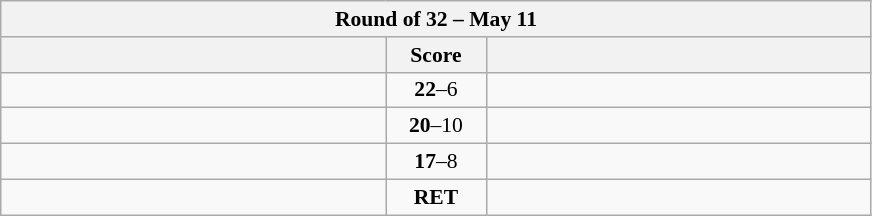<table class="wikitable" style="text-align: center; font-size:90% ">
<tr>
<th colspan=3>Round of 32 – May 11</th>
</tr>
<tr>
<th align="right" width="250"></th>
<th width="60">Score</th>
<th align="left" width="250"></th>
</tr>
<tr>
<td align=left><strong></strong></td>
<td align=center><strong>22</strong>–6</td>
<td align=left></td>
</tr>
<tr>
<td align=left><strong></strong></td>
<td align=center><strong>20</strong>–10</td>
<td align=left></td>
</tr>
<tr>
<td align=left><strong></strong></td>
<td align=center><strong>17</strong>–8</td>
<td align=left></td>
</tr>
<tr>
<td align=left><strong></strong></td>
<td align=center><strong>RET</strong></td>
<td align=left></td>
</tr>
</table>
